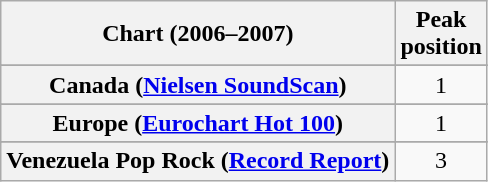<table class="wikitable plainrowheaders sortable">
<tr>
<th>Chart (2006–2007)</th>
<th>Peak<br>position</th>
</tr>
<tr>
</tr>
<tr>
</tr>
<tr>
</tr>
<tr>
</tr>
<tr>
<th scope="row">Canada (<a href='#'>Nielsen SoundScan</a>)</th>
<td align="center">1</td>
</tr>
<tr>
</tr>
<tr>
</tr>
<tr>
<th scope="row">Europe (<a href='#'>Eurochart Hot 100</a>)</th>
<td align="center">1</td>
</tr>
<tr>
</tr>
<tr>
</tr>
<tr>
</tr>
<tr>
</tr>
<tr>
</tr>
<tr>
</tr>
<tr>
</tr>
<tr>
</tr>
<tr>
</tr>
<tr>
</tr>
<tr>
</tr>
<tr>
</tr>
<tr>
</tr>
<tr>
</tr>
<tr>
</tr>
<tr>
</tr>
<tr>
</tr>
<tr>
</tr>
<tr>
</tr>
<tr>
</tr>
<tr>
<th scope="row">Venezuela Pop Rock (<a href='#'>Record Report</a>)</th>
<td align="center">3</td>
</tr>
</table>
